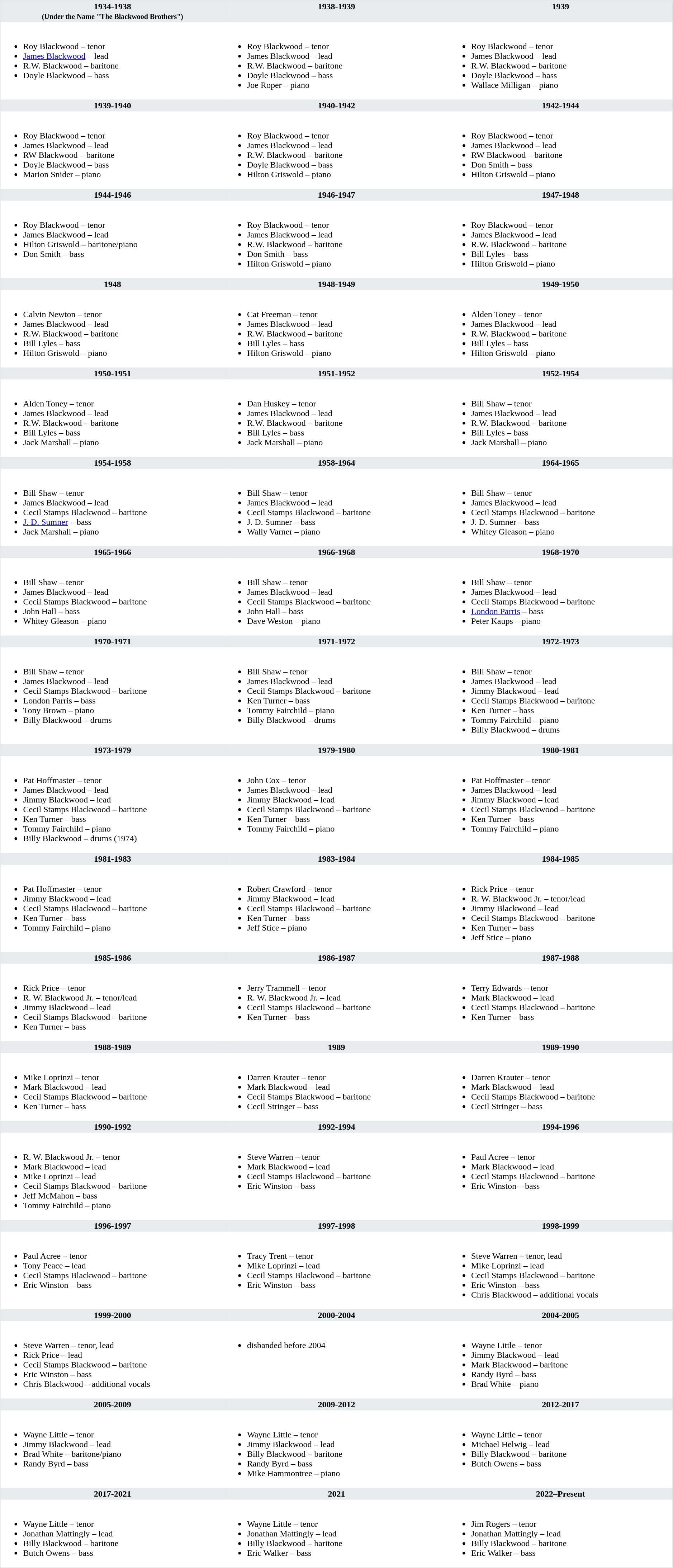<table class="toccolours" cellspacing="0" cellpadding="2" style="float: width; margin: 0 0 1em 1em; border-collapse: collapse; border: 1px solid #E2E2E2; border:1; width:99%">
<tr>
<th width="25%" valign="top" bgcolor="#E7EBEE">1934-1938<br><small>(Under the Name "The Blackwood Brothers")</small></th>
<th width="25%" valign="top" bgcolor="#E7EBEE">1938-1939</th>
<th width="25%" valign="top" bgcolor="#E7EBEE">1939</th>
</tr>
<tr>
<td valign="top"><br><ul><li>Roy Blackwood – tenor</li><li><a href='#'>James Blackwood</a> – lead</li><li>R.W. Blackwood – baritone</li><li>Doyle Blackwood – bass</li></ul></td>
<td valign="top"><br><ul><li>Roy Blackwood – tenor</li><li>James Blackwood – lead</li><li>R.W. Blackwood – baritone</li><li>Doyle Blackwood – bass</li><li>Joe Roper – piano</li></ul></td>
<td valign="top"><br><ul><li>Roy Blackwood – tenor</li><li>James Blackwood – lead</li><li>R.W. Blackwood – baritone</li><li>Doyle Blackwood – bass</li><li>Wallace Milligan – piano</li></ul></td>
</tr>
<tr>
<th bgcolor="#E7EBEE" width="25%" valign="top">1939-1940</th>
<th bgcolor="#E7EBEE" width="25%" valign="top">1940-1942</th>
<th bgcolor="#E7EBEE" width="25%" valign="top">1942-1944</th>
</tr>
<tr>
<td valign="top"><br><ul><li>Roy Blackwood – tenor</li><li>James Blackwood – lead</li><li>RW Blackwood – baritone</li><li>Doyle Blackwood – bass</li><li>Marion Snider – piano</li></ul></td>
<td valign="top"><br><ul><li>Roy Blackwood – tenor</li><li>James Blackwood – lead</li><li>R.W. Blackwood – baritone</li><li>Doyle Blackwood – bass</li><li>Hilton Griswold – piano</li></ul></td>
<td valign="top"><br><ul><li>Roy Blackwood – tenor</li><li>James Blackwood – lead</li><li>RW Blackwood – baritone</li><li>Don Smith – bass</li><li>Hilton Griswold – piano</li></ul></td>
</tr>
<tr>
<th bgcolor="#E7EBEE" width="25%" valign="top">1944-1946</th>
<th bgcolor="#E7EBEE" width="25%" valign="top">1946-1947</th>
<th bgcolor="#E7EBEE" width="25%" valign="top">1947-1948</th>
</tr>
<tr>
<td valign="top"><br><ul><li>Roy Blackwood – tenor</li><li>James Blackwood – lead</li><li>Hilton Griswold – baritone/piano</li><li>Don Smith – bass</li></ul></td>
<td valign="top"><br><ul><li>Roy Blackwood – tenor</li><li>James Blackwood – lead</li><li>R.W. Blackwood – baritone</li><li>Don Smith – bass</li><li>Hilton Griswold – piano</li></ul></td>
<td valign="top"><br><ul><li>Roy Blackwood – tenor</li><li>James Blackwood – lead</li><li>R.W. Blackwood – baritone</li><li>Bill Lyles – bass</li><li>Hilton Griswold – piano</li></ul></td>
</tr>
<tr>
<th bgcolor="#E7EBEE" width="25%" valign="top">1948</th>
<th bgcolor="#E7EBEE" width="25%" valign="top">1948-1949</th>
<th bgcolor="#E7EBEE" width="25%" valign="top">1949-1950</th>
</tr>
<tr>
<td valign="top"><br><ul><li>Calvin Newton – tenor</li><li>James Blackwood – lead</li><li>R.W. Blackwood – baritone</li><li>Bill Lyles – bass</li><li>Hilton Griswold – piano</li></ul></td>
<td valign="top"><br><ul><li>Cat Freeman – tenor</li><li>James Blackwood – lead</li><li>R.W. Blackwood – baritone</li><li>Bill Lyles – bass</li><li>Hilton Griswold – piano</li></ul></td>
<td valign="top"><br><ul><li>Alden Toney – tenor</li><li>James Blackwood – lead</li><li>R.W. Blackwood – baritone</li><li>Bill Lyles – bass</li><li>Hilton Griswold – piano</li></ul></td>
</tr>
<tr>
<th bgcolor="#E7EBEE" width="25%" valign="top">1950-1951</th>
<th bgcolor="#E7EBEE" width="25%" valign="top">1951-1952</th>
<th bgcolor="#E7EBEE" width="25%" valign="top">1952-1954</th>
</tr>
<tr>
<td valign="top"><br><ul><li>Alden Toney – tenor</li><li>James Blackwood – lead</li><li>R.W. Blackwood – baritone</li><li>Bill Lyles – bass</li><li>Jack Marshall – piano</li></ul></td>
<td valign="top"><br><ul><li>Dan Huskey – tenor</li><li>James Blackwood – lead</li><li>R.W. Blackwood – baritone</li><li>Bill Lyles – bass</li><li>Jack Marshall – piano</li></ul></td>
<td valign="top"><br><ul><li>Bill Shaw – tenor</li><li>James Blackwood – lead</li><li>R.W. Blackwood – baritone</li><li>Bill Lyles – bass</li><li>Jack Marshall – piano</li></ul></td>
</tr>
<tr>
<th bgcolor="#E7EBEE" width="25%" valign="top">1954-1958</th>
<th bgcolor="#E7EBEE" width="25%" valign="top">1958-1964</th>
<th bgcolor="#E7EBEE" width="25%" valign="top">1964-1965</th>
</tr>
<tr>
<td valign="top"><br><ul><li>Bill Shaw – tenor</li><li>James Blackwood – lead</li><li>Cecil Stamps Blackwood – baritone</li><li><a href='#'>J. D. Sumner</a> – bass</li><li>Jack Marshall – piano</li></ul></td>
<td valign="top"><br><ul><li>Bill Shaw – tenor</li><li>James Blackwood – lead</li><li>Cecil Stamps Blackwood – baritone</li><li>J. D. Sumner – bass</li><li>Wally Varner – piano</li></ul></td>
<td valign="top"><br><ul><li>Bill Shaw – tenor</li><li>James Blackwood – lead</li><li>Cecil Stamps Blackwood – baritone</li><li>J. D. Sumner – bass</li><li>Whitey Gleason – piano</li></ul></td>
</tr>
<tr>
<th bgcolor="#E7EBEE" width="25%" valign="top">1965-1966</th>
<th bgcolor="#E7EBEE" width="25%" valign="top">1966-1968</th>
<th bgcolor="#E7EBEE" width="25%" valign="top">1968-1970</th>
</tr>
<tr>
<td valign="top"><br><ul><li>Bill Shaw – tenor</li><li>James Blackwood – lead</li><li>Cecil Stamps Blackwood – baritone</li><li>John Hall – bass</li><li>Whitey Gleason – piano</li></ul></td>
<td valign="top"><br><ul><li>Bill Shaw – tenor</li><li>James Blackwood – lead</li><li>Cecil Stamps Blackwood – baritone</li><li>John Hall – bass</li><li>Dave Weston – piano</li></ul></td>
<td valign="top"><br><ul><li>Bill Shaw – tenor</li><li>James Blackwood – lead</li><li>Cecil Stamps Blackwood – baritone</li><li><a href='#'>London Parris</a> – bass</li><li>Peter Kaups – piano</li></ul></td>
</tr>
<tr>
<th bgcolor="#E7EBEE" width="25%" valign="top">1970-1971</th>
<th bgcolor="#E7EBEE" width="25%" valign="top">1971-1972</th>
<th bgcolor="#E7EBEE" width="25%" valign="top">1972-1973</th>
</tr>
<tr>
<td valign="top"><br><ul><li>Bill Shaw – tenor</li><li>James Blackwood – lead</li><li>Cecil Stamps Blackwood – baritone</li><li>London Parris – bass</li><li>Tony Brown – piano</li><li>Billy Blackwood – drums</li></ul></td>
<td valign="top"><br><ul><li>Bill Shaw – tenor</li><li>James Blackwood – lead</li><li>Cecil Stamps Blackwood – baritone</li><li>Ken Turner – bass</li><li>Tommy Fairchild – piano</li><li>Billy Blackwood – drums</li></ul></td>
<td valign="top"><br><ul><li>Bill Shaw – tenor</li><li>James Blackwood – lead</li><li>Jimmy Blackwood – lead</li><li>Cecil Stamps Blackwood – baritone</li><li>Ken Turner – bass</li><li>Tommy Fairchild – piano</li><li>Billy Blackwood – drums</li></ul></td>
</tr>
<tr>
<th bgcolor="#E7EBEE" width="25%" valign="top">1973-1979</th>
<th bgcolor="#E7EBEE" width="25%" valign="top">1979-1980</th>
<th bgcolor="#E7EBEE" width="25%" valign="top">1980-1981</th>
</tr>
<tr>
<td valign="top"><br><ul><li>Pat Hoffmaster – tenor</li><li>James Blackwood – lead</li><li>Jimmy Blackwood – lead</li><li>Cecil Stamps Blackwood – baritone</li><li>Ken Turner – bass</li><li>Tommy Fairchild – piano</li><li>Billy Blackwood – drums (1974)</li></ul></td>
<td valign="top"><br><ul><li>John Cox – tenor</li><li>James Blackwood – lead</li><li>Jimmy Blackwood – lead</li><li>Cecil Stamps Blackwood – baritone</li><li>Ken Turner – bass</li><li>Tommy Fairchild – piano</li></ul></td>
<td valign="top"><br><ul><li>Pat Hoffmaster – tenor</li><li>James Blackwood – lead</li><li>Jimmy Blackwood – lead</li><li>Cecil Stamps Blackwood – baritone</li><li>Ken Turner – bass</li><li>Tommy Fairchild – piano</li></ul></td>
</tr>
<tr>
<th bgcolor="#E7EBEE" width="25%" valign="top">1981-1983</th>
<th bgcolor="#E7EBEE" width="25%" valign="top">1983-1984</th>
<th bgcolor="#E7EBEE" width="25%" valign="top">1984-1985</th>
</tr>
<tr>
<td valign="top"><br><ul><li>Pat Hoffmaster – tenor</li><li>Jimmy Blackwood – lead</li><li>Cecil Stamps Blackwood – baritone</li><li>Ken Turner – bass</li><li>Tommy Fairchild – piano</li></ul></td>
<td valign="top"><br><ul><li>Robert Crawford – tenor</li><li>Jimmy Blackwood – lead</li><li>Cecil Stamps Blackwood – baritone</li><li>Ken Turner – bass</li><li>Jeff Stice – piano</li></ul></td>
<td valign="top"><br><ul><li>Rick Price – tenor</li><li>R. W. Blackwood Jr. – tenor/lead</li><li>Jimmy Blackwood – lead</li><li>Cecil Stamps Blackwood – baritone</li><li>Ken Turner – bass</li><li>Jeff Stice – piano</li></ul></td>
</tr>
<tr>
<th bgcolor="#E7EBEE" width="25%" valign="top">1985-1986</th>
<th bgcolor="#E7EBEE" width="25%" valign="top">1986-1987</th>
<th bgcolor="#E7EBEE" width="25%" valign="top">1987-1988</th>
</tr>
<tr>
<td valign="top"><br><ul><li>Rick Price – tenor</li><li>R. W. Blackwood Jr. – tenor/lead</li><li>Jimmy Blackwood – lead</li><li>Cecil Stamps Blackwood – baritone</li><li>Ken Turner – bass</li></ul></td>
<td valign="top"><br><ul><li>Jerry Trammell – tenor</li><li>R. W. Blackwood Jr. – lead</li><li>Cecil Stamps Blackwood – baritone</li><li>Ken Turner – bass</li></ul></td>
<td valign="top"><br><ul><li>Terry Edwards – tenor</li><li>Mark Blackwood – lead</li><li>Cecil Stamps Blackwood – baritone</li><li>Ken Turner – bass</li></ul></td>
</tr>
<tr>
<th bgcolor="#E7EBEE" width="25%" valign="top">1988-1989</th>
<th bgcolor="#E7EBEE" width="25%" valign="top">1989</th>
<th bgcolor="#E7EBEE" width="25%" valign="top">1989-1990</th>
</tr>
<tr>
<td valign="top"><br><ul><li>Mike Loprinzi – tenor</li><li>Mark Blackwood – lead</li><li>Cecil Stamps Blackwood – baritone</li><li>Ken Turner – bass</li></ul></td>
<td valign="top"><br><ul><li>Darren Krauter – tenor</li><li>Mark Blackwood – lead</li><li>Cecil Stamps Blackwood – baritone</li><li>Cecil Stringer – bass</li></ul></td>
<td valign="top"><br><ul><li>Darren Krauter – tenor</li><li>Mark Blackwood – lead</li><li>Cecil Stamps Blackwood – baritone</li><li>Cecil Stringer – bass</li></ul></td>
</tr>
<tr>
<th bgcolor="#E7EBEE" width="25%" valign="top">1990-1992</th>
<th bgcolor="#E7EBEE" width="25%" valign="top">1992-1994</th>
<th bgcolor="#E7EBEE" width="25%" valign="top">1994-1996</th>
</tr>
<tr>
<td valign="top"><br><ul><li>R. W. Blackwood Jr. – tenor</li><li>Mark Blackwood – lead</li><li>Mike Loprinzi – lead</li><li>Cecil Stamps Blackwood – baritone</li><li>Jeff McMahon – bass</li><li>Tommy Fairchild – piano</li></ul></td>
<td valign="top"><br><ul><li>Steve Warren – tenor</li><li>Mark Blackwood – lead</li><li>Cecil Stamps Blackwood – baritone</li><li>Eric Winston – bass</li></ul></td>
<td valign="top"><br><ul><li>Paul Acree – tenor</li><li>Mark Blackwood – lead</li><li>Cecil Stamps Blackwood – baritone</li><li>Eric Winston – bass</li></ul></td>
</tr>
<tr>
<th bgcolor="#E7EBEE" width="25%" valign="top">1996-1997</th>
<th bgcolor="#E7EBEE" width="25%" valign="top">1997-1998</th>
<th bgcolor="#E7EBEE" width="25%" valign="top">1998-1999</th>
</tr>
<tr>
<td valign="top"><br><ul><li>Paul Acree – tenor</li><li>Tony Peace – lead</li><li>Cecil Stamps Blackwood – baritone</li><li>Eric Winston – bass</li></ul></td>
<td valign="top"><br><ul><li>Tracy Trent – tenor</li><li>Mike Loprinzi – lead</li><li>Cecil Stamps Blackwood – baritone</li><li>Eric Winston – bass</li></ul></td>
<td valign="top"><br><ul><li>Steve Warren – tenor, lead</li><li>Mike Loprinzi – lead</li><li>Cecil Stamps Blackwood – baritone</li><li>Eric Winston – bass</li><li>Chris Blackwood – additional vocals</li></ul></td>
</tr>
<tr>
<th bgcolor="#E7EBEE" width="25%" valign="top">1999-2000</th>
<th bgcolor="#E7EBEE" width="25%" valign="top">2000-2004</th>
<th bgcolor="#E7EBEE" width="25%" valign="top">2004-2005</th>
</tr>
<tr>
<td valign="top"><br><ul><li>Steve Warren – tenor, lead</li><li>Rick Price – lead</li><li>Cecil Stamps Blackwood – baritone</li><li>Eric Winston – bass</li><li>Chris Blackwood – additional vocals</li></ul></td>
<td valign="top"><br><ul><li>disbanded before 2004</li></ul></td>
<td valign="top"><br><ul><li>Wayne Little – tenor</li><li>Jimmy Blackwood – lead</li><li>Mark Blackwood – baritone</li><li>Randy Byrd – bass</li><li>Brad White – piano</li></ul></td>
</tr>
<tr>
<th bgcolor="#E7EBEE" width="25%" valign="top">2005-2009</th>
<th bgcolor="#E7EBEE" width="25%" valign="top">2009-2012</th>
<th bgcolor="#E7EBEE" width="25%" valign="top">2012-2017</th>
</tr>
<tr>
<td valign="top"><br><ul><li>Wayne Little – tenor</li><li>Jimmy Blackwood – lead</li><li>Brad White – baritone/piano</li><li>Randy Byrd – bass</li></ul></td>
<td valign="top"><br><ul><li>Wayne Little – tenor</li><li>Jimmy Blackwood – lead</li><li>Billy Blackwood – baritone</li><li>Randy Byrd – bass</li><li>Mike Hammontree – piano</li></ul></td>
<td valign="top"><br><ul><li>Wayne Little – tenor</li><li>Michael Helwig – lead</li><li>Billy Blackwood – baritone</li><li>Butch Owens – bass</li></ul></td>
</tr>
<tr>
<th bgcolor="#E7EBEE" width="25%" valign="top">2017-2021</th>
<th bgcolor="#E7EBEE" width="25%" valign="top">2021</th>
<th bgcolor="#E7EBEE" width="25%" valign="top">2022–Present</th>
</tr>
<tr>
<td valign="top"><br><ul><li>Wayne Little – tenor</li><li>Jonathan Mattingly – lead</li><li>Billy Blackwood – baritone</li><li>Butch Owens – bass</li></ul></td>
<td valign="top"><br><ul><li>Wayne Little – tenor</li><li>Jonathan Mattingly – lead</li><li>Billy Blackwood – baritone</li><li>Eric Walker – bass</li></ul></td>
<td valign="top"><br><ul><li>Jim Rogers – tenor</li><li>Jonathan Mattingly – lead</li><li>Billy Blackwood – baritone</li><li>Eric Walker – bass</li></ul></td>
</tr>
</table>
